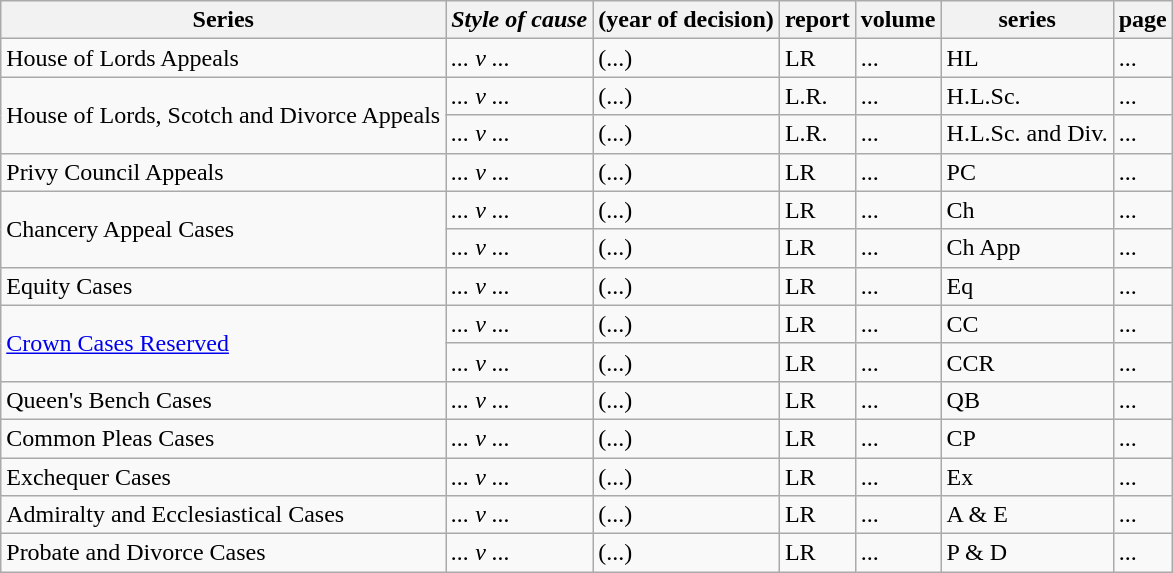<table class="wikitable">
<tr>
<th>Series</th>
<th><em>Style of cause</em></th>
<th>(year of decision)</th>
<th>report</th>
<th>volume</th>
<th>series</th>
<th>page</th>
</tr>
<tr>
<td>House of Lords Appeals</td>
<td><em>... v ...</em></td>
<td>(...)</td>
<td>LR</td>
<td>...</td>
<td>HL</td>
<td>...</td>
</tr>
<tr>
<td rowspan="2">House of Lords, Scotch and Divorce Appeals</td>
<td><em>... v ...</em></td>
<td>(...)</td>
<td>L.R.</td>
<td>...</td>
<td>H.L.Sc.</td>
<td>...</td>
</tr>
<tr>
<td><em>... v ...</em></td>
<td>(...)</td>
<td>L.R.</td>
<td>...</td>
<td>H.L.Sc. and Div.</td>
<td>...</td>
</tr>
<tr>
<td>Privy Council Appeals</td>
<td><em>... v ...</em></td>
<td>(...)</td>
<td>LR</td>
<td>...</td>
<td>PC</td>
<td>...</td>
</tr>
<tr>
<td rowspan="2">Chancery Appeal Cases</td>
<td><em>... v ...</em></td>
<td>(...)</td>
<td>LR</td>
<td>...</td>
<td>Ch</td>
<td>...</td>
</tr>
<tr>
<td><em>... v ...</em></td>
<td>(...)</td>
<td>LR</td>
<td>...</td>
<td>Ch App</td>
<td>...</td>
</tr>
<tr>
<td>Equity Cases</td>
<td><em>... v ...</em></td>
<td>(...)</td>
<td>LR</td>
<td>...</td>
<td>Eq</td>
<td>...</td>
</tr>
<tr>
<td rowspan="2"><a href='#'>Crown Cases Reserved</a></td>
<td><em>... v ...</em></td>
<td>(...)</td>
<td>LR</td>
<td>...</td>
<td>CC</td>
<td>...</td>
</tr>
<tr valign="top">
<td><em>... v ...</em></td>
<td>(...)</td>
<td>LR</td>
<td>...</td>
<td>CCR</td>
<td>...</td>
</tr>
<tr>
<td>Queen's Bench Cases</td>
<td><em>... v ...</em></td>
<td>(...)</td>
<td>LR</td>
<td>...</td>
<td>QB</td>
<td>...</td>
</tr>
<tr>
<td>Common Pleas Cases</td>
<td><em>... v ...</em></td>
<td>(...)</td>
<td>LR</td>
<td>...</td>
<td>CP</td>
<td>...</td>
</tr>
<tr>
<td>Exchequer Cases</td>
<td><em>... v ...</em></td>
<td>(...)</td>
<td>LR</td>
<td>...</td>
<td>Ex</td>
<td>...</td>
</tr>
<tr>
<td>Admiralty and Ecclesiastical Cases</td>
<td><em>... v ...</em></td>
<td>(...)</td>
<td>LR</td>
<td>...</td>
<td>A & E</td>
<td>...</td>
</tr>
<tr>
<td>Probate and Divorce Cases</td>
<td><em>... v ...</em></td>
<td>(...)</td>
<td>LR</td>
<td>...</td>
<td>P & D</td>
<td>...</td>
</tr>
</table>
